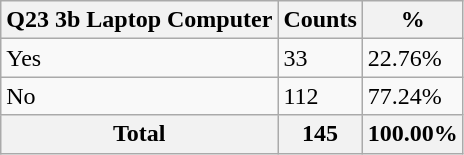<table class="wikitable sortable">
<tr>
<th>Q23 3b Laptop Computer</th>
<th>Counts</th>
<th>%</th>
</tr>
<tr>
<td>Yes</td>
<td>33</td>
<td>22.76%</td>
</tr>
<tr>
<td>No</td>
<td>112</td>
<td>77.24%</td>
</tr>
<tr>
<th>Total</th>
<th>145</th>
<th>100.00%</th>
</tr>
</table>
